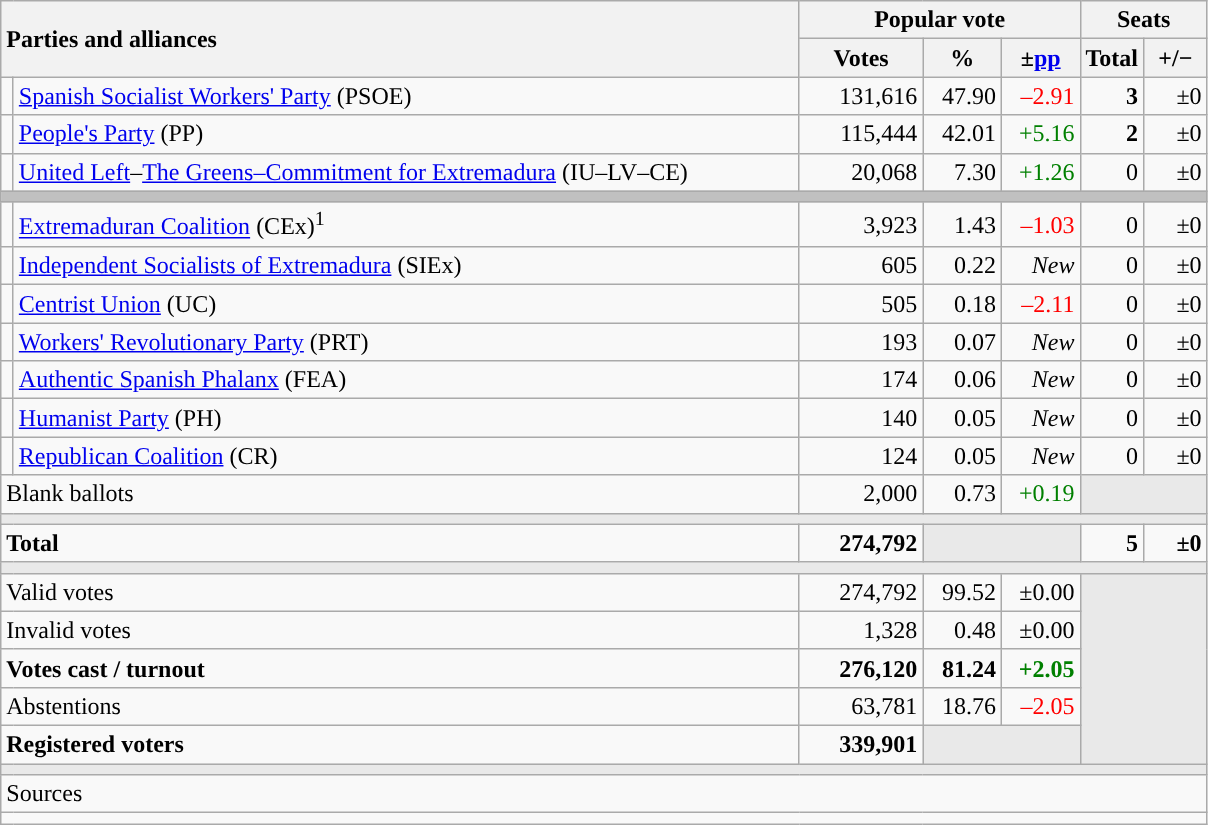<table class="wikitable" style="text-align:right;">
<tr>
<th style="text-align:left;" rowspan="2" colspan="2" width="525">Parties and alliances</th>
<th colspan="3">Popular vote</th>
<th colspan="2">Seats</th>
</tr>
<tr>
<th width="75">Votes</th>
<th width="45">%</th>
<th width="45">±<a href='#'>pp</a></th>
<th width="35">Total</th>
<th width="35">+/−</th>
</tr>
<tr>
<td width="1" style="color:inherit;background:"></td>
<td align="left"><a href='#'>Spanish Socialist Workers' Party</a> (PSOE)</td>
<td>131,616</td>
<td>47.90</td>
<td style="color:red;">–2.91</td>
<td><strong>3</strong></td>
<td>±0</td>
</tr>
<tr>
<td style="color:inherit;background:"></td>
<td align="left"><a href='#'>People's Party</a> (PP)</td>
<td>115,444</td>
<td>42.01</td>
<td style="color:green;">+5.16</td>
<td><strong>2</strong></td>
<td>±0</td>
</tr>
<tr>
<td style="color:inherit;background:"></td>
<td align="left"><a href='#'>United Left</a>–<a href='#'>The Greens–Commitment for Extremadura</a> (IU–LV–CE)</td>
<td>20,068</td>
<td>7.30</td>
<td style="color:green;">+1.26</td>
<td>0</td>
<td>±0</td>
</tr>
<tr>
<td colspan="7" bgcolor="#C0C0C0"></td>
</tr>
<tr>
<td style="color:inherit;background:"></td>
<td align="left"><a href='#'>Extremaduran Coalition</a> (CEx)<sup>1</sup></td>
<td>3,923</td>
<td>1.43</td>
<td style="color:red;">–1.03</td>
<td>0</td>
<td>±0</td>
</tr>
<tr>
<td style="color:inherit;background:"></td>
<td align="left"><a href='#'>Independent Socialists of Extremadura</a> (SIEx)</td>
<td>605</td>
<td>0.22</td>
<td><em>New</em></td>
<td>0</td>
<td>±0</td>
</tr>
<tr>
<td style="color:inherit;background:"></td>
<td align="left"><a href='#'>Centrist Union</a> (UC)</td>
<td>505</td>
<td>0.18</td>
<td style="color:red;">–2.11</td>
<td>0</td>
<td>±0</td>
</tr>
<tr>
<td style="color:inherit;background:"></td>
<td align="left"><a href='#'>Workers' Revolutionary Party</a> (PRT)</td>
<td>193</td>
<td>0.07</td>
<td><em>New</em></td>
<td>0</td>
<td>±0</td>
</tr>
<tr>
<td style="color:inherit;background:"></td>
<td align="left"><a href='#'>Authentic Spanish Phalanx</a> (FEA)</td>
<td>174</td>
<td>0.06</td>
<td><em>New</em></td>
<td>0</td>
<td>±0</td>
</tr>
<tr>
<td style="color:inherit;background:"></td>
<td align="left"><a href='#'>Humanist Party</a> (PH)</td>
<td>140</td>
<td>0.05</td>
<td><em>New</em></td>
<td>0</td>
<td>±0</td>
</tr>
<tr>
<td style="color:inherit;background:"></td>
<td align="left"><a href='#'>Republican Coalition</a> (CR)</td>
<td>124</td>
<td>0.05</td>
<td><em>New</em></td>
<td>0</td>
<td>±0</td>
</tr>
<tr>
<td align="left" colspan="2">Blank ballots</td>
<td>2,000</td>
<td>0.73</td>
<td style="color:green;">+0.19</td>
<td bgcolor="#E9E9E9" colspan="2"></td>
</tr>
<tr>
<td colspan="7" bgcolor="#E9E9E9"></td>
</tr>
<tr style="font-weight:bold;">
<td align="left" colspan="2">Total</td>
<td>274,792</td>
<td bgcolor="#E9E9E9" colspan="2"></td>
<td>5</td>
<td>±0</td>
</tr>
<tr>
<td colspan="7" bgcolor="#E9E9E9"></td>
</tr>
<tr>
<td align="left" colspan="2">Valid votes</td>
<td>274,792</td>
<td>99.52</td>
<td>±0.00</td>
<td bgcolor="#E9E9E9" colspan="2" rowspan="5"></td>
</tr>
<tr>
<td align="left" colspan="2">Invalid votes</td>
<td>1,328</td>
<td>0.48</td>
<td>±0.00</td>
</tr>
<tr style="font-weight:bold;">
<td align="left" colspan="2">Votes cast / turnout</td>
<td>276,120</td>
<td>81.24</td>
<td style="color:green;">+2.05</td>
</tr>
<tr>
<td align="left" colspan="2">Abstentions</td>
<td>63,781</td>
<td>18.76</td>
<td style="color:red;">–2.05</td>
</tr>
<tr style="font-weight:bold;">
<td align="left" colspan="2">Registered voters</td>
<td>339,901</td>
<td bgcolor="#E9E9E9" colspan="2"></td>
</tr>
<tr>
<td colspan="7" bgcolor="#E9E9E9"></td>
</tr>
<tr>
<td align="left" colspan="7">Sources</td>
</tr>
<tr>
<td colspan="7" style="text-align:left; max-width:790px;"></td>
</tr>
</table>
